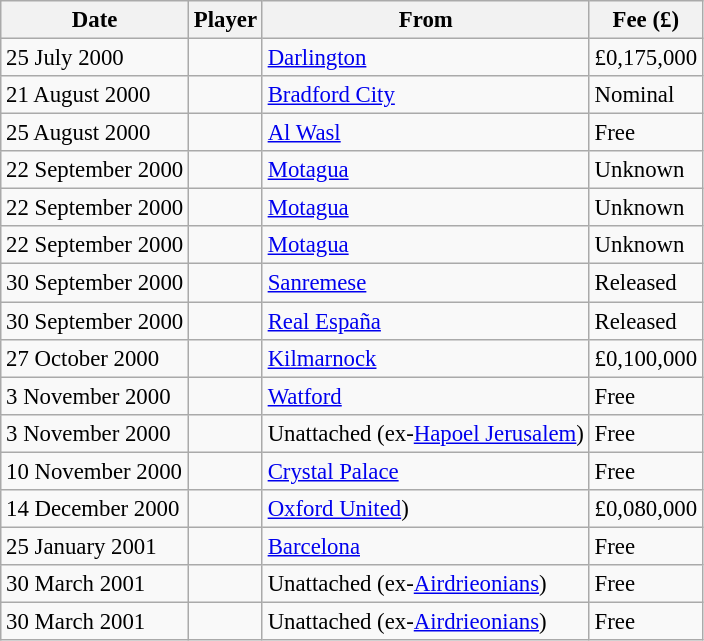<table class="wikitable sortable" style="font-size:95%">
<tr>
<th>Date</th>
<th>Player</th>
<th>From</th>
<th>Fee (£)</th>
</tr>
<tr>
<td>25 July 2000</td>
<td> </td>
<td><a href='#'>Darlington</a></td>
<td>£0,175,000</td>
</tr>
<tr>
<td>21 August 2000</td>
<td> </td>
<td><a href='#'>Bradford City</a></td>
<td>Nominal</td>
</tr>
<tr>
<td>25 August 2000</td>
<td> </td>
<td><a href='#'>Al Wasl</a></td>
<td>Free</td>
</tr>
<tr>
<td>22 September 2000</td>
<td> </td>
<td><a href='#'>Motagua</a></td>
<td>Unknown</td>
</tr>
<tr>
<td>22 September 2000</td>
<td> </td>
<td><a href='#'>Motagua</a></td>
<td>Unknown</td>
</tr>
<tr>
<td>22 September 2000</td>
<td> </td>
<td><a href='#'>Motagua</a></td>
<td>Unknown</td>
</tr>
<tr>
<td>30 September 2000</td>
<td> </td>
<td><a href='#'>Sanremese</a></td>
<td>Released</td>
</tr>
<tr>
<td>30 September 2000</td>
<td> </td>
<td><a href='#'>Real España</a></td>
<td>Released</td>
</tr>
<tr>
<td>27 October 2000</td>
<td> </td>
<td><a href='#'>Kilmarnock</a></td>
<td>£0,100,000</td>
</tr>
<tr>
<td>3 November 2000</td>
<td> </td>
<td><a href='#'>Watford</a></td>
<td>Free</td>
</tr>
<tr>
<td>3 November 2000</td>
<td> </td>
<td>Unattached (ex-<a href='#'>Hapoel Jerusalem</a>)</td>
<td>Free</td>
</tr>
<tr>
<td>10 November 2000</td>
<td> </td>
<td><a href='#'>Crystal Palace</a></td>
<td>Free</td>
</tr>
<tr>
<td>14 December 2000</td>
<td> </td>
<td><a href='#'>Oxford United</a>)</td>
<td>£0,080,000</td>
</tr>
<tr>
<td>25 January 2001</td>
<td> </td>
<td><a href='#'>Barcelona</a></td>
<td>Free</td>
</tr>
<tr>
<td>30 March 2001</td>
<td> </td>
<td>Unattached (ex-<a href='#'>Airdrieonians</a>)</td>
<td>Free</td>
</tr>
<tr>
<td>30 March 2001</td>
<td> </td>
<td>Unattached (ex-<a href='#'>Airdrieonians</a>)</td>
<td>Free</td>
</tr>
</table>
